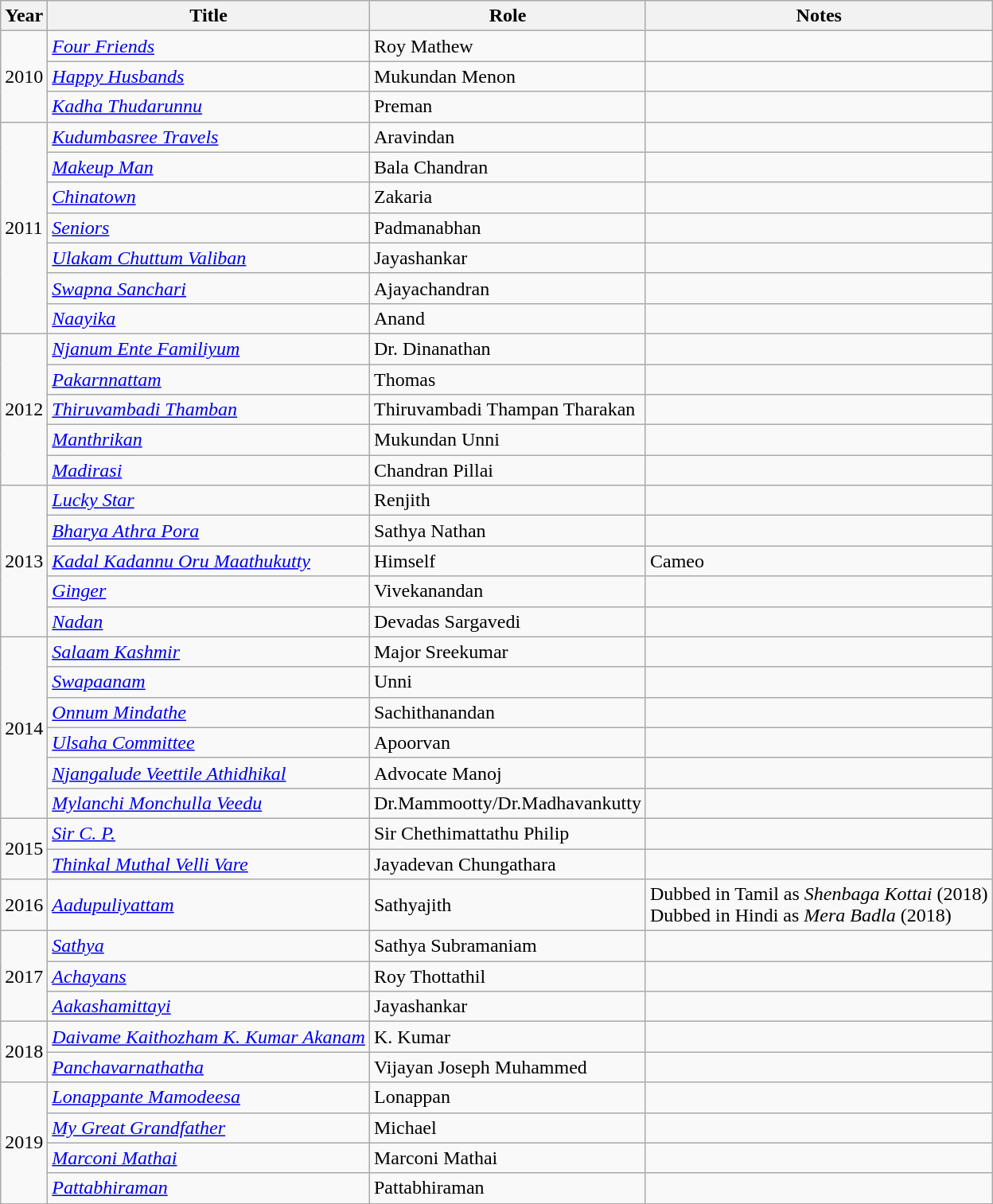<table class="wikitable sortable">
<tr>
<th scope="col">Year</th>
<th scope="col">Title</th>
<th scope="col">Role</th>
<th scope="col" class="unsortable">Notes</th>
</tr>
<tr>
<td rowspan="3">2010</td>
<td><em><a href='#'>Four Friends</a></em></td>
<td>Roy Mathew</td>
<td></td>
</tr>
<tr>
<td><em><a href='#'>Happy Husbands</a></em></td>
<td>Mukundan Menon</td>
<td></td>
</tr>
<tr>
<td><em><a href='#'>Kadha Thudarunnu</a></em></td>
<td>Preman</td>
<td></td>
</tr>
<tr>
<td rowspan="7">2011</td>
<td><em><a href='#'>Kudumbasree Travels</a></em></td>
<td>Aravindan</td>
<td></td>
</tr>
<tr>
<td><em><a href='#'>Makeup Man</a></em></td>
<td>Bala Chandran</td>
<td></td>
</tr>
<tr>
<td><em><a href='#'>Chinatown</a></em></td>
<td>Zakaria</td>
<td></td>
</tr>
<tr>
<td><em><a href='#'>Seniors</a></em></td>
<td>Padmanabhan</td>
<td></td>
</tr>
<tr>
<td><em><a href='#'>Ulakam Chuttum Valiban</a></em></td>
<td>Jayashankar</td>
<td></td>
</tr>
<tr>
<td><em><a href='#'>Swapna Sanchari</a></em></td>
<td>Ajayachandran</td>
<td></td>
</tr>
<tr>
<td><em><a href='#'>Naayika</a></em></td>
<td>Anand</td>
<td></td>
</tr>
<tr>
<td rowspan="5">2012</td>
<td><em><a href='#'>Njanum Ente Familiyum</a></em></td>
<td>Dr. Dinanathan</td>
<td></td>
</tr>
<tr>
<td><em><a href='#'>Pakarnnattam</a></em></td>
<td>Thomas</td>
<td></td>
</tr>
<tr>
<td><em><a href='#'>Thiruvambadi Thamban</a></em></td>
<td>Thiruvambadi Thampan Tharakan</td>
<td></td>
</tr>
<tr>
<td><em><a href='#'>Manthrikan</a></em></td>
<td>Mukundan Unni</td>
<td></td>
</tr>
<tr>
<td><em><a href='#'>Madirasi</a></em></td>
<td>Chandran Pillai</td>
<td></td>
</tr>
<tr>
<td rowspan="5">2013</td>
<td><em><a href='#'>Lucky Star</a></em></td>
<td>Renjith</td>
<td></td>
</tr>
<tr>
<td><em><a href='#'>Bharya Athra Pora</a></em></td>
<td>Sathya Nathan</td>
<td></td>
</tr>
<tr>
<td><em><a href='#'>Kadal Kadannu Oru Maathukutty</a></em></td>
<td>Himself</td>
<td>Cameo</td>
</tr>
<tr>
<td><em><a href='#'>Ginger</a></em></td>
<td>Vivekanandan</td>
<td></td>
</tr>
<tr>
<td><em><a href='#'>Nadan</a></em></td>
<td>Devadas Sargavedi</td>
<td></td>
</tr>
<tr>
<td rowspan="6">2014</td>
<td><em><a href='#'>Salaam Kashmir</a></em></td>
<td>Major Sreekumar</td>
<td></td>
</tr>
<tr>
<td><em><a href='#'>Swapaanam</a></em></td>
<td>Unni</td>
<td></td>
</tr>
<tr>
<td><em><a href='#'>Onnum Mindathe</a></em></td>
<td>Sachithanandan</td>
<td></td>
</tr>
<tr>
<td><em><a href='#'>Ulsaha Committee</a></em></td>
<td>Apoorvan</td>
<td></td>
</tr>
<tr>
<td><em><a href='#'>Njangalude Veettile Athidhikal</a></em></td>
<td>Advocate Manoj</td>
<td></td>
</tr>
<tr>
<td><em><a href='#'>Mylanchi Monchulla Veedu</a></em></td>
<td>Dr.Mammootty/Dr.Madhavankutty</td>
<td></td>
</tr>
<tr>
<td rowspan="2">2015</td>
<td><em><a href='#'>Sir C. P.</a></em></td>
<td>Sir Chethimattathu Philip</td>
<td></td>
</tr>
<tr>
<td><em><a href='#'>Thinkal Muthal Velli Vare</a></em></td>
<td>Jayadevan Chungathara</td>
<td></td>
</tr>
<tr>
<td>2016</td>
<td><em><a href='#'>Aadupuliyattam</a></em></td>
<td>Sathyajith</td>
<td>Dubbed in Tamil as <em>Shenbaga Kottai</em> (2018)<br>Dubbed in Hindi as <em>Mera Badla</em> (2018)</td>
</tr>
<tr>
<td rowspan="3">2017</td>
<td><em><a href='#'>Sathya</a></em></td>
<td>Sathya Subramaniam</td>
<td></td>
</tr>
<tr>
<td><em><a href='#'>Achayans</a></em></td>
<td>Roy Thottathil</td>
<td></td>
</tr>
<tr>
<td><em><a href='#'>Aakashamittayi</a></em></td>
<td>Jayashankar</td>
<td></td>
</tr>
<tr>
<td rowspan="2">2018</td>
<td><em><a href='#'>Daivame Kaithozham K. Kumar Akanam</a></em></td>
<td>K. Kumar</td>
<td></td>
</tr>
<tr>
<td><em><a href='#'>Panchavarnathatha</a></em></td>
<td>Vijayan Joseph Muhammed</td>
<td></td>
</tr>
<tr>
<td rowspan="4">2019</td>
<td><em><a href='#'>Lonappante Mamodeesa</a></em></td>
<td>Lonappan</td>
<td></td>
</tr>
<tr>
<td><em><a href='#'>My Great Grandfather</a></em></td>
<td>Michael</td>
<td></td>
</tr>
<tr>
<td><em><a href='#'>Marconi Mathai</a></em></td>
<td>Marconi Mathai</td>
<td></td>
</tr>
<tr>
<td><em><a href='#'>Pattabhiraman</a></em></td>
<td>Pattabhiraman</td>
<td></td>
</tr>
</table>
